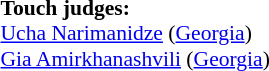<table width=100% style="font-size: 90%">
<tr>
<td><br><strong>Touch judges:</strong>
<br><a href='#'>Ucha Narimanidze</a> (<a href='#'>Georgia</a>)
<br><a href='#'>Gia Amirkhanashvili</a> (<a href='#'>Georgia</a>)</td>
</tr>
</table>
